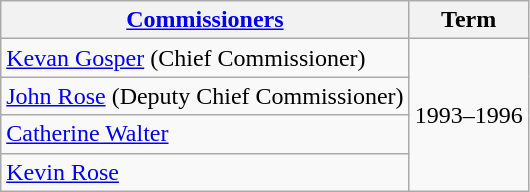<table class="wikitable">
<tr>
<th><a href='#'>Commissioners</a></th>
<th>Term</th>
</tr>
<tr>
<td><a href='#'>Kevan Gosper</a>  (Chief Commissioner)</td>
<td rowspan=4>1993–1996</td>
</tr>
<tr>
<td><a href='#'>John Rose</a> (Deputy Chief Commissioner)</td>
</tr>
<tr>
<td><a href='#'>Catherine Walter</a></td>
</tr>
<tr>
<td><a href='#'>Kevin Rose</a></td>
</tr>
</table>
